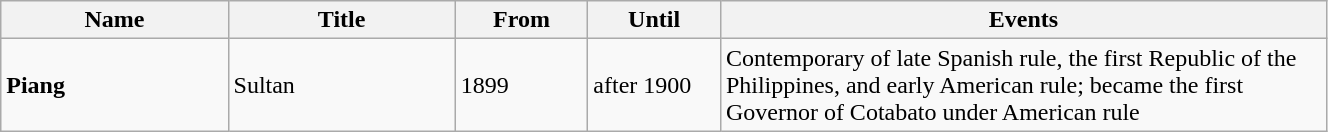<table width=70% class="wikitable">
<tr>
<th width=12%>Name</th>
<th width=12%>Title</th>
<th width=7%>From</th>
<th width=7%>Until</th>
<th width=32%>Events</th>
</tr>
<tr>
<td><strong>Piang</strong></td>
<td>Sultan</td>
<td>1899</td>
<td>after 1900</td>
<td>Contemporary of late Spanish rule, the first Republic of the Philippines, and early American rule; became the first Governor of Cotabato under American rule</td>
</tr>
</table>
